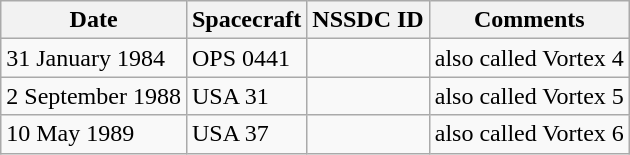<table class=wikitable>
<tr>
<th>Date</th>
<th>Spacecraft</th>
<th>NSSDC ID</th>
<th>Comments</th>
</tr>
<tr>
<td>31 January 1984</td>
<td>OPS 0441</td>
<td></td>
<td>also called Vortex 4</td>
</tr>
<tr>
<td>2 September 1988</td>
<td>USA 31</td>
<td></td>
<td>also called Vortex 5</td>
</tr>
<tr>
<td>10 May 1989</td>
<td>USA 37</td>
<td></td>
<td>also called Vortex 6</td>
</tr>
</table>
